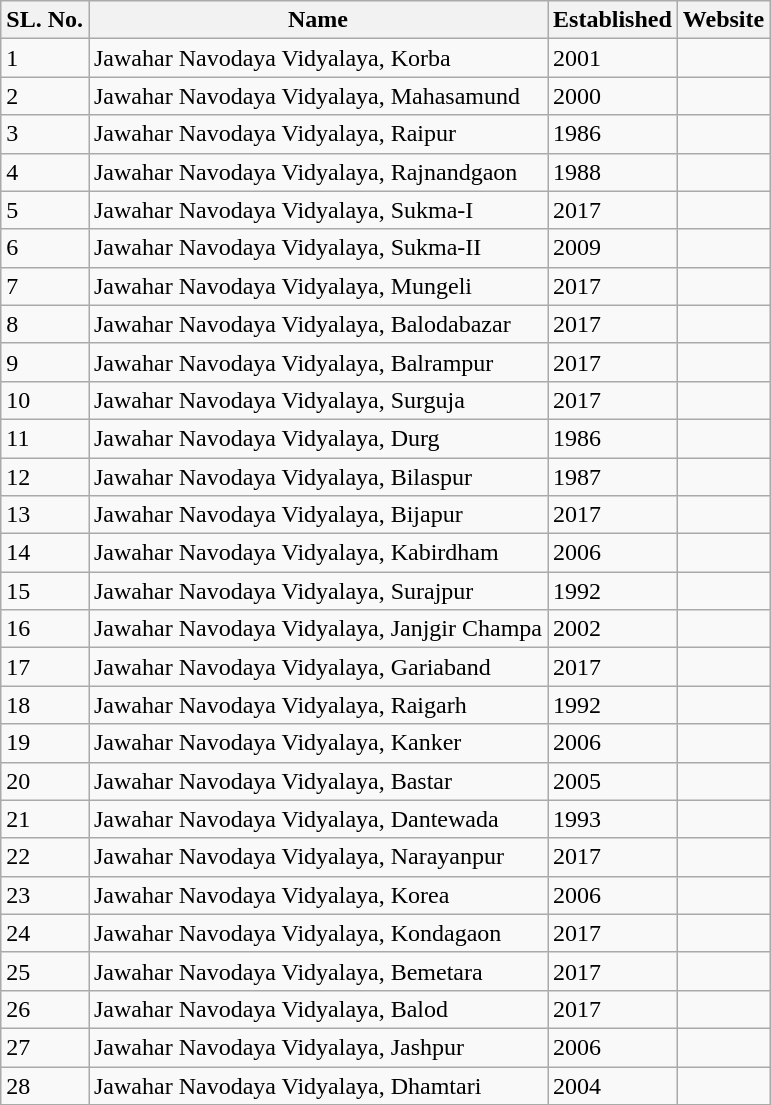<table class="wikitable sortable mw-collapsible">
<tr>
<th>SL. No.</th>
<th>Name</th>
<th>Established</th>
<th>Website</th>
</tr>
<tr>
<td>1</td>
<td>Jawahar Navodaya Vidyalaya, Korba</td>
<td>2001</td>
<td></td>
</tr>
<tr>
<td>2</td>
<td>Jawahar Navodaya Vidyalaya, Mahasamund</td>
<td>2000</td>
<td></td>
</tr>
<tr>
<td>3</td>
<td>Jawahar Navodaya Vidyalaya, Raipur</td>
<td>1986</td>
<td></td>
</tr>
<tr>
<td>4</td>
<td>Jawahar Navodaya Vidyalaya, Rajnandgaon</td>
<td>1988</td>
<td></td>
</tr>
<tr>
<td>5</td>
<td>Jawahar Navodaya Vidyalaya, Sukma-I</td>
<td>2017</td>
<td></td>
</tr>
<tr>
<td>6</td>
<td>Jawahar Navodaya Vidyalaya, Sukma-II</td>
<td>2009</td>
<td></td>
</tr>
<tr>
<td>7</td>
<td>Jawahar Navodaya Vidyalaya, Mungeli</td>
<td>2017</td>
<td></td>
</tr>
<tr>
<td>8</td>
<td>Jawahar Navodaya Vidyalaya, Balodabazar</td>
<td>2017</td>
<td></td>
</tr>
<tr>
<td>9</td>
<td>Jawahar Navodaya Vidyalaya, Balrampur</td>
<td>2017</td>
<td></td>
</tr>
<tr>
<td>10</td>
<td>Jawahar Navodaya Vidyalaya, Surguja</td>
<td>2017</td>
<td></td>
</tr>
<tr>
<td>11</td>
<td>Jawahar Navodaya Vidyalaya, Durg</td>
<td>1986</td>
<td></td>
</tr>
<tr>
<td>12</td>
<td>Jawahar Navodaya Vidyalaya, Bilaspur</td>
<td>1987</td>
<td></td>
</tr>
<tr>
<td>13</td>
<td>Jawahar Navodaya Vidyalaya, Bijapur</td>
<td>2017</td>
<td></td>
</tr>
<tr>
<td>14</td>
<td>Jawahar Navodaya Vidyalaya, Kabirdham</td>
<td>2006</td>
<td></td>
</tr>
<tr>
<td>15</td>
<td>Jawahar Navodaya Vidyalaya, Surajpur</td>
<td>1992</td>
<td></td>
</tr>
<tr>
<td>16</td>
<td>Jawahar Navodaya Vidyalaya, Janjgir Champa</td>
<td>2002</td>
<td></td>
</tr>
<tr>
<td>17</td>
<td>Jawahar Navodaya Vidyalaya, Gariaband</td>
<td>2017</td>
<td></td>
</tr>
<tr>
<td>18</td>
<td>Jawahar Navodaya Vidyalaya, Raigarh</td>
<td>1992</td>
<td></td>
</tr>
<tr>
<td>19</td>
<td>Jawahar Navodaya Vidyalaya, Kanker</td>
<td>2006</td>
<td></td>
</tr>
<tr>
<td>20</td>
<td>Jawahar Navodaya Vidyalaya, Bastar</td>
<td>2005</td>
<td></td>
</tr>
<tr>
<td>21</td>
<td>Jawahar Navodaya Vidyalaya, Dantewada</td>
<td>1993</td>
<td></td>
</tr>
<tr>
<td>22</td>
<td>Jawahar Navodaya Vidyalaya, Narayanpur</td>
<td>2017</td>
<td></td>
</tr>
<tr>
<td>23</td>
<td>Jawahar Navodaya Vidyalaya, Korea</td>
<td>2006</td>
<td></td>
</tr>
<tr>
<td>24</td>
<td>Jawahar Navodaya Vidyalaya, Kondagaon</td>
<td>2017</td>
<td></td>
</tr>
<tr>
<td>25</td>
<td>Jawahar Navodaya Vidyalaya, Bemetara</td>
<td>2017</td>
<td></td>
</tr>
<tr>
<td>26</td>
<td>Jawahar Navodaya Vidyalaya, Balod</td>
<td>2017</td>
<td></td>
</tr>
<tr>
<td>27</td>
<td>Jawahar Navodaya Vidyalaya, Jashpur</td>
<td>2006</td>
<td></td>
</tr>
<tr>
<td>28</td>
<td>Jawahar Navodaya Vidyalaya, Dhamtari</td>
<td>2004</td>
<td></td>
</tr>
</table>
